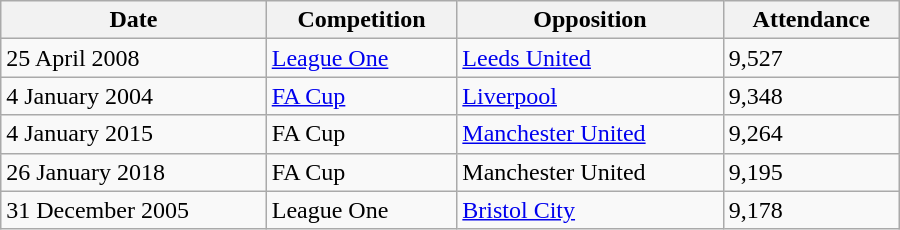<table class="wikitable sortable" width="600px">
<tr>
<th>Date</th>
<th>Competition</th>
<th>Opposition</th>
<th>Attendance</th>
</tr>
<tr>
<td>25 April 2008</td>
<td><a href='#'>League One</a></td>
<td><a href='#'>Leeds United</a></td>
<td>9,527</td>
</tr>
<tr>
<td>4 January 2004</td>
<td><a href='#'>FA Cup</a></td>
<td><a href='#'>Liverpool</a></td>
<td>9,348</td>
</tr>
<tr>
<td>4 January 2015</td>
<td>FA Cup</td>
<td><a href='#'>Manchester United</a></td>
<td>9,264</td>
</tr>
<tr>
<td>26 January 2018</td>
<td>FA Cup</td>
<td>Manchester United</td>
<td>9,195</td>
</tr>
<tr>
<td>31 December 2005</td>
<td>League One</td>
<td><a href='#'>Bristol City</a></td>
<td>9,178</td>
</tr>
</table>
